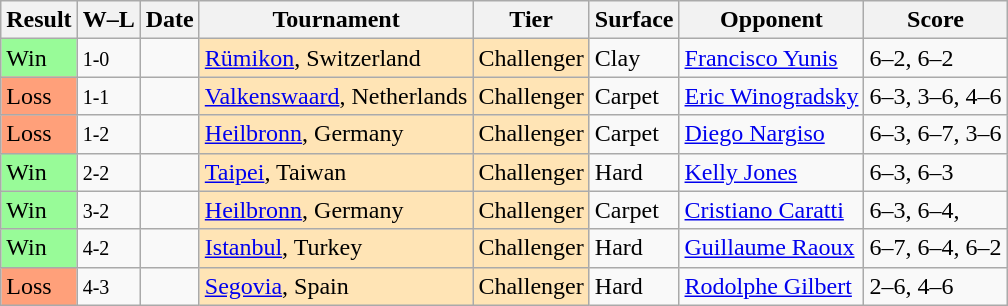<table class="sortable wikitable">
<tr>
<th>Result</th>
<th class="unsortable">W–L</th>
<th>Date</th>
<th>Tournament</th>
<th>Tier</th>
<th>Surface</th>
<th>Opponent</th>
<th class="unsortable">Score</th>
</tr>
<tr>
<td style="background:#98fb98;">Win</td>
<td><small>1-0</small></td>
<td></td>
<td style="background:moccasin;"><a href='#'>Rümikon</a>, Switzerland</td>
<td style="background:moccasin;">Challenger</td>
<td>Clay</td>
<td> <a href='#'>Francisco Yunis</a></td>
<td>6–2, 6–2</td>
</tr>
<tr>
<td style="background:#ffa07a;">Loss</td>
<td><small>1-1</small></td>
<td></td>
<td style="background:moccasin;"><a href='#'>Valkenswaard</a>, Netherlands</td>
<td style="background:moccasin;">Challenger</td>
<td>Carpet</td>
<td> <a href='#'>Eric Winogradsky</a></td>
<td>6–3, 3–6, 4–6</td>
</tr>
<tr>
<td style="background:#ffa07a;">Loss</td>
<td><small>1-2</small></td>
<td></td>
<td style="background:moccasin;"><a href='#'>Heilbronn</a>, Germany</td>
<td style="background:moccasin;">Challenger</td>
<td>Carpet</td>
<td> <a href='#'>Diego Nargiso</a></td>
<td>6–3, 6–7, 3–6</td>
</tr>
<tr>
<td style="background:#98fb98;">Win</td>
<td><small>2-2</small></td>
<td></td>
<td style="background:moccasin;"><a href='#'>Taipei</a>, Taiwan</td>
<td style="background:moccasin;">Challenger</td>
<td>Hard</td>
<td> <a href='#'>Kelly Jones</a></td>
<td>6–3, 6–3</td>
</tr>
<tr>
<td style="background:#98fb98;">Win</td>
<td><small>3-2</small></td>
<td></td>
<td style="background:moccasin;"><a href='#'>Heilbronn</a>, Germany</td>
<td style="background:moccasin;">Challenger</td>
<td>Carpet</td>
<td> <a href='#'>Cristiano Caratti</a></td>
<td>6–3, 6–4,</td>
</tr>
<tr>
<td style="background:#98fb98;">Win</td>
<td><small>4-2</small></td>
<td></td>
<td style="background:moccasin;"><a href='#'>Istanbul</a>, Turkey</td>
<td style="background:moccasin;">Challenger</td>
<td>Hard</td>
<td> <a href='#'>Guillaume Raoux</a></td>
<td>6–7, 6–4, 6–2</td>
</tr>
<tr>
<td style="background:#ffa07a;">Loss</td>
<td><small>4-3</small></td>
<td></td>
<td style="background:moccasin;"><a href='#'>Segovia</a>, Spain</td>
<td style="background:moccasin;">Challenger</td>
<td>Hard</td>
<td> <a href='#'>Rodolphe Gilbert</a></td>
<td>2–6, 4–6</td>
</tr>
</table>
